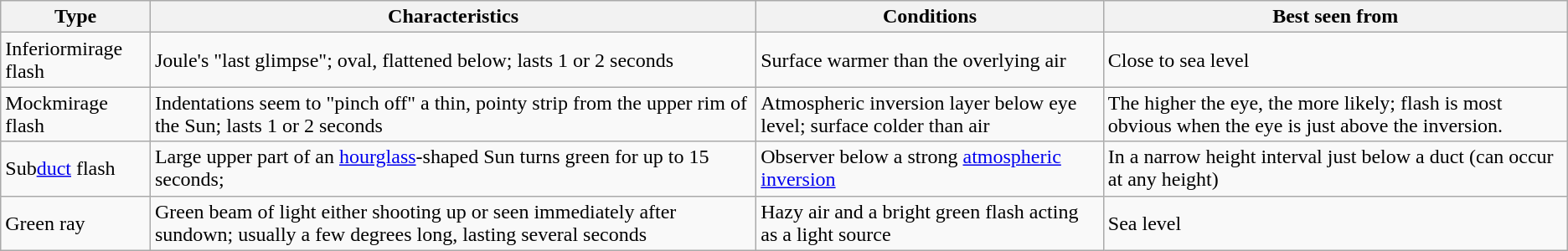<table class="wikitable">
<tr>
<th>Type</th>
<th>Characteristics</th>
<th>Conditions</th>
<th>Best seen from</th>
</tr>
<tr>
<td>Inferiormirage flash</td>
<td>Joule's "last glimpse"; oval, flattened below; lasts 1 or 2 seconds</td>
<td>Surface warmer than the overlying air</td>
<td>Close to sea level</td>
</tr>
<tr>
<td>Mockmirage flash</td>
<td>Indentations seem to "pinch off" a thin, pointy strip from the upper rim of the Sun; lasts 1 or 2 seconds</td>
<td>Atmospheric inversion layer below eye level; surface colder than air</td>
<td>The higher the eye, the more likely; flash is most obvious when the eye is just above the inversion.</td>
</tr>
<tr>
<td>Sub<a href='#'>duct</a> flash</td>
<td>Large upper part of an <a href='#'>hourglass</a>-shaped Sun turns green for up to 15 seconds;</td>
<td>Observer below a strong <a href='#'>atmospheric inversion</a></td>
<td>In a narrow height interval just below a duct (can occur at any height)</td>
</tr>
<tr>
<td>Green ray</td>
<td>Green beam of light either shooting up or seen immediately after sundown; usually a few degrees long, lasting several seconds</td>
<td>Hazy air and a bright green flash acting as a light source</td>
<td>Sea level</td>
</tr>
</table>
